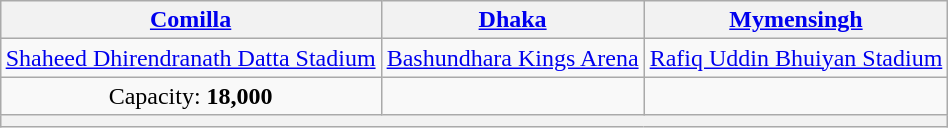<table class="wikitable" style="margin:1em auto; text-align:center;">
<tr>
<th><a href='#'>Comilla</a></th>
<th><a href='#'>Dhaka</a></th>
<th><a href='#'>Mymensingh</a></th>
</tr>
<tr>
<td><a href='#'>Shaheed Dhirendranath Datta Stadium</a></td>
<td><a href='#'>Bashundhara Kings Arena</a></td>
<td><a href='#'>Rafiq Uddin Bhuiyan Stadium </a></td>
</tr>
<tr>
<td>Capacity: <strong>18,000</strong></td>
<td></td>
<td></td>
</tr>
<tr>
<th colspan=3 rowspan=4 text-align="center"></th>
</tr>
</table>
